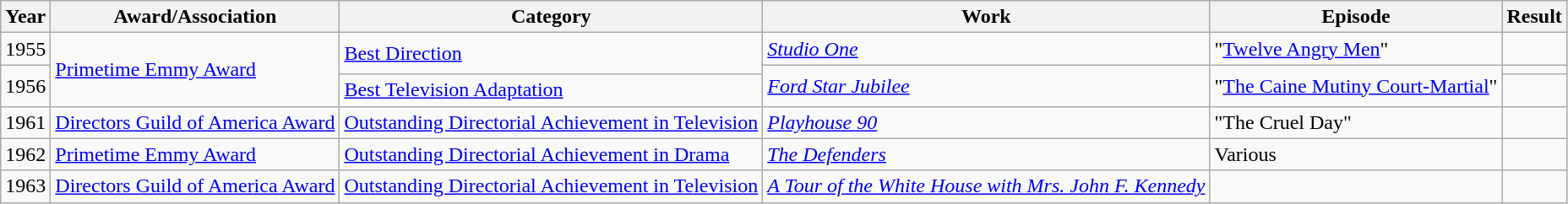<table class="wikitable">
<tr>
<th>Year</th>
<th>Award/Association</th>
<th>Category</th>
<th>Work</th>
<th>Episode</th>
<th>Result</th>
</tr>
<tr>
<td>1955</td>
<td rowspan="3"><a href='#'>Primetime Emmy Award</a></td>
<td rowspan="2"><a href='#'>Best Direction</a></td>
<td><em><a href='#'>Studio One</a></em></td>
<td>"<a href='#'>Twelve Angry Men</a>"</td>
<td></td>
</tr>
<tr>
<td rowspan="2">1956</td>
<td rowspan="2"><em><a href='#'>Ford Star Jubilee</a></em></td>
<td rowspan="2">"<a href='#'>The Caine Mutiny Court-Martial</a>"</td>
<td></td>
</tr>
<tr>
<td><a href='#'>Best Television Adaptation</a></td>
<td></td>
</tr>
<tr>
<td>1961</td>
<td><a href='#'>Directors Guild of America Award</a></td>
<td><a href='#'>Outstanding Directorial Achievement in Television</a></td>
<td><em><a href='#'>Playhouse 90</a></em></td>
<td>"The Cruel Day"</td>
<td></td>
</tr>
<tr>
<td>1962</td>
<td><a href='#'>Primetime Emmy Award</a></td>
<td><a href='#'>Outstanding Directorial Achievement in Drama</a></td>
<td><a href='#'><em>The Defenders</em></a></td>
<td>Various</td>
<td></td>
</tr>
<tr>
<td>1963</td>
<td><a href='#'>Directors Guild of America Award</a></td>
<td><a href='#'>Outstanding Directorial Achievement in Television</a></td>
<td><em><a href='#'>A Tour of the White House with Mrs. John F. Kennedy</a></em></td>
<td></td>
<td></td>
</tr>
</table>
